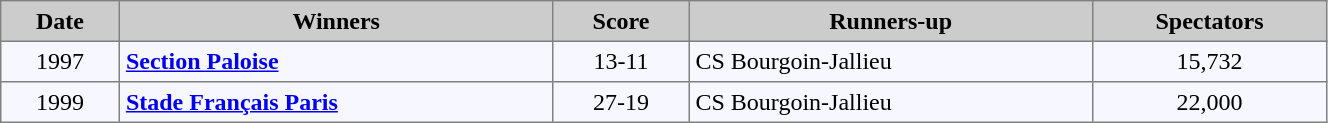<table cellpadding="4" cellspacing="0" border="1" style="background:#f7f8ff; width:70%; font-size:100%; border:gray solid 1px; border-collapse:collapse;">
<tr style="background:#ccc;">
<td align=center><strong>Date</strong></td>
<td align=center><strong>Winners</strong></td>
<td align=center><strong>Score</strong></td>
<td align=center><strong>Runners-up</strong></td>
<td align=center><strong>Spectators</strong></td>
</tr>
<tr>
<td align=center>1997</td>
<td><strong><a href='#'>Section Paloise</a></strong></td>
<td align=center>13-11</td>
<td>CS Bourgoin-Jallieu</td>
<td align=center>15,732</td>
</tr>
<tr>
<td align=center>1999</td>
<td><strong><a href='#'>Stade Français Paris</a></strong></td>
<td align=center>27-19</td>
<td>CS Bourgoin-Jallieu</td>
<td align=center>22,000</td>
</tr>
</table>
